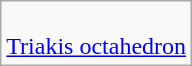<table class=wikitable>
<tr>
<td><br><a href='#'>Triakis octahedron</a></td>
</tr>
</table>
